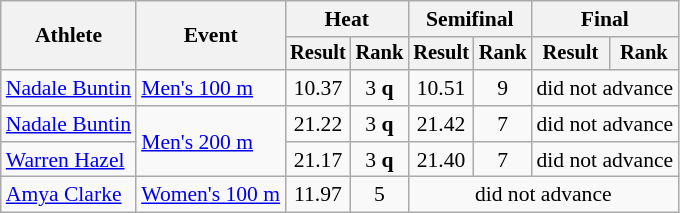<table class="wikitable" style="font-size:90%; text-align:center">
<tr>
<th rowspan=2>Athlete</th>
<th rowspan=2>Event</th>
<th colspan=2>Heat</th>
<th colspan=2>Semifinal</th>
<th colspan=2>Final</th>
</tr>
<tr style="font-size:95%">
<th>Result</th>
<th>Rank</th>
<th>Result</th>
<th>Rank</th>
<th>Result</th>
<th>Rank</th>
</tr>
<tr>
<td align=left><a href='#'>Nadale Buntin</a></td>
<td align=left rowspan=1><a href='#'>Men's 100 m</a></td>
<td>10.37</td>
<td>3 <strong>q</strong></td>
<td>10.51</td>
<td>9</td>
<td colspan=2>did not advance</td>
</tr>
<tr>
<td align=left><a href='#'>Nadale Buntin</a></td>
<td align=left rowspan=2><a href='#'>Men's 200 m</a></td>
<td>21.22</td>
<td>3 <strong>q</strong></td>
<td>21.42</td>
<td>7</td>
<td colspan=2>did not advance</td>
</tr>
<tr>
<td align=left><a href='#'>Warren Hazel</a></td>
<td>21.17</td>
<td>3 <strong>q</strong></td>
<td>21.40</td>
<td>7</td>
<td colspan=2>did not advance</td>
</tr>
<tr>
<td align=left><a href='#'>Amya Clarke</a></td>
<td align=left><a href='#'>Women's 100 m</a></td>
<td>11.97</td>
<td>5</td>
<td colspan=4>did not advance</td>
</tr>
</table>
